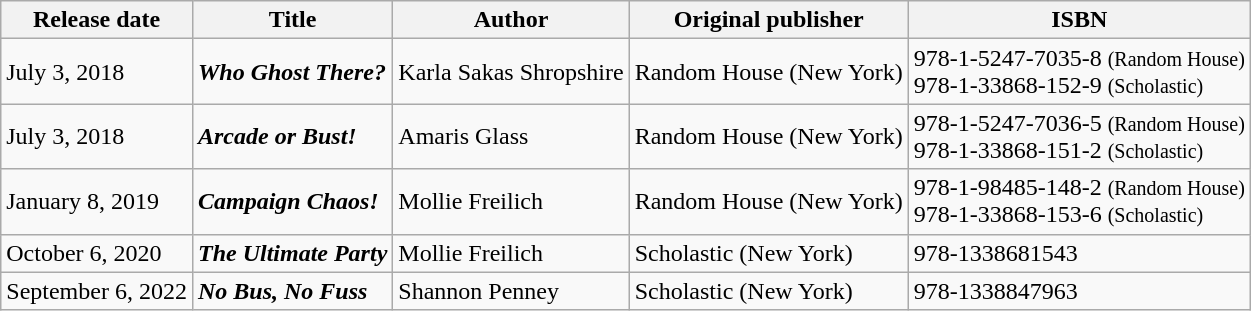<table class="wikitable">
<tr>
<th>Release date</th>
<th>Title</th>
<th>Author</th>
<th>Original publisher</th>
<th>ISBN</th>
</tr>
<tr>
<td>July 3, 2018</td>
<td><strong><em>Who Ghost There?</em></strong></td>
<td>Karla Sakas Shropshire</td>
<td>Random House (New York)</td>
<td>978-1-5247-7035-8 <small>(Random House)</small><br>978-1-33868-152-9 <small>(Scholastic)</small></td>
</tr>
<tr>
<td>July 3, 2018</td>
<td><strong><em>Arcade or Bust!</em></strong></td>
<td>Amaris Glass</td>
<td>Random House (New York)</td>
<td>978-1-5247-7036-5 <small>(Random House)</small><br>978-1-33868-151-2 <small>(Scholastic)</small></td>
</tr>
<tr>
<td>January 8, 2019</td>
<td><strong><em>Campaign Chaos!</em></strong></td>
<td>Mollie Freilich</td>
<td>Random House (New York)</td>
<td>978-1-98485-148-2 <small>(Random House)</small><br>978-1-33868-153-6 <small>(Scholastic)</small></td>
</tr>
<tr>
<td>October 6, 2020</td>
<td><strong><em>The Ultimate Party</em></strong></td>
<td>Mollie Freilich</td>
<td>Scholastic (New York)</td>
<td>978-1338681543</td>
</tr>
<tr>
<td>September 6, 2022</td>
<td><strong><em>No Bus, No Fuss</em></strong></td>
<td>Shannon Penney</td>
<td>Scholastic (New York)</td>
<td>978-1338847963</td>
</tr>
</table>
